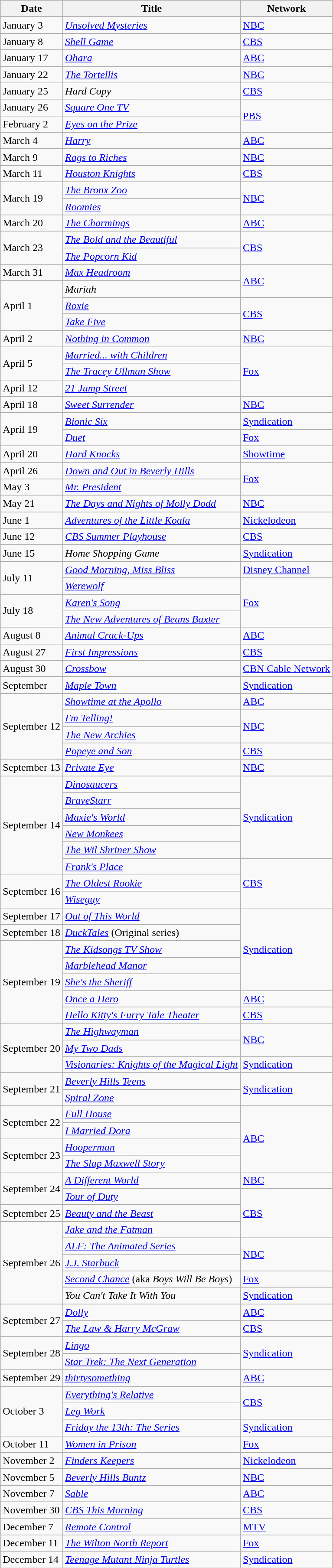<table class="wikitable sortable">
<tr>
<th>Date</th>
<th>Title</th>
<th>Network</th>
</tr>
<tr>
<td>January 3</td>
<td><em><a href='#'>Unsolved Mysteries</a></em></td>
<td><a href='#'>NBC</a></td>
</tr>
<tr>
<td>January 8</td>
<td><em><a href='#'>Shell Game</a></em></td>
<td><a href='#'>CBS</a></td>
</tr>
<tr>
<td>January 17</td>
<td><em><a href='#'>Ohara</a></em></td>
<td><a href='#'>ABC</a></td>
</tr>
<tr>
<td>January 22</td>
<td><em><a href='#'>The Tortellis</a></em></td>
<td><a href='#'>NBC</a></td>
</tr>
<tr>
<td>January 25</td>
<td><em>Hard Copy</em></td>
<td><a href='#'>CBS</a></td>
</tr>
<tr>
<td>January 26</td>
<td><em><a href='#'>Square One TV</a></em></td>
<td rowspan="2"><a href='#'>PBS</a></td>
</tr>
<tr>
<td>February 2</td>
<td><em><a href='#'>Eyes on the Prize</a></em></td>
</tr>
<tr>
<td>March 4</td>
<td><em><a href='#'>Harry</a></em></td>
<td><a href='#'>ABC</a></td>
</tr>
<tr>
<td>March 9</td>
<td><em><a href='#'>Rags to Riches</a></em></td>
<td><a href='#'>NBC</a></td>
</tr>
<tr>
<td>March 11</td>
<td><em><a href='#'>Houston Knights</a></em></td>
<td><a href='#'>CBS</a></td>
</tr>
<tr>
<td rowspan="2">March 19</td>
<td><em><a href='#'>The Bronx Zoo</a></em></td>
<td rowspan="2"><a href='#'>NBC</a></td>
</tr>
<tr>
<td><em><a href='#'>Roomies</a></em></td>
</tr>
<tr>
<td>March 20</td>
<td><em><a href='#'>The Charmings</a></em></td>
<td><a href='#'>ABC</a></td>
</tr>
<tr>
<td rowspan="2">March 23</td>
<td><em><a href='#'>The Bold and the Beautiful</a></em></td>
<td rowspan="2"><a href='#'>CBS</a></td>
</tr>
<tr>
<td><em><a href='#'>The Popcorn Kid</a></em></td>
</tr>
<tr>
<td>March 31</td>
<td><em><a href='#'>Max Headroom</a></em></td>
<td rowspan="2"><a href='#'>ABC</a></td>
</tr>
<tr>
<td rowspan="3">April 1</td>
<td><em>Mariah</em></td>
</tr>
<tr>
<td><em><a href='#'>Roxie</a></em></td>
<td rowspan="2"><a href='#'>CBS</a></td>
</tr>
<tr>
<td><em><a href='#'>Take Five</a></em></td>
</tr>
<tr>
<td>April 2</td>
<td><em><a href='#'>Nothing in Common</a></em></td>
<td><a href='#'>NBC</a></td>
</tr>
<tr>
<td rowspan="2">April 5</td>
<td><em><a href='#'>Married... with Children</a></em></td>
<td rowspan="3"><a href='#'>Fox</a></td>
</tr>
<tr>
<td><em><a href='#'>The Tracey Ullman Show</a></em></td>
</tr>
<tr>
<td>April 12</td>
<td><em><a href='#'>21 Jump Street</a></em></td>
</tr>
<tr>
<td>April 18</td>
<td><em><a href='#'>Sweet Surrender</a></em></td>
<td><a href='#'>NBC</a></td>
</tr>
<tr>
<td rowspan="2">April 19</td>
<td><em><a href='#'>Bionic Six</a></em></td>
<td><a href='#'>Syndication</a></td>
</tr>
<tr>
<td><em><a href='#'>Duet</a></em></td>
<td><a href='#'>Fox</a></td>
</tr>
<tr>
<td>April 20</td>
<td><em><a href='#'>Hard Knocks</a></em></td>
<td><a href='#'>Showtime</a></td>
</tr>
<tr>
<td>April 26</td>
<td><em><a href='#'>Down and Out in Beverly Hills</a></em></td>
<td rowspan="2"><a href='#'>Fox</a></td>
</tr>
<tr>
<td>May 3</td>
<td><em><a href='#'>Mr. President</a></em></td>
</tr>
<tr>
<td>May 21</td>
<td><em><a href='#'>The Days and Nights of Molly Dodd</a></em></td>
<td><a href='#'>NBC</a></td>
</tr>
<tr>
<td>June 1</td>
<td><em><a href='#'>Adventures of the Little Koala</a></em></td>
<td><a href='#'>Nickelodeon</a></td>
</tr>
<tr>
<td>June 12</td>
<td><em><a href='#'>CBS Summer Playhouse</a></em></td>
<td><a href='#'>CBS</a></td>
</tr>
<tr>
<td>June 15</td>
<td><em>Home Shopping Game</em></td>
<td><a href='#'>Syndication</a></td>
</tr>
<tr>
<td rowspan="2">July 11</td>
<td><em><a href='#'>Good Morning, Miss Bliss</a></em></td>
<td><a href='#'>Disney Channel</a></td>
</tr>
<tr>
<td><em><a href='#'>Werewolf</a></em></td>
<td rowspan="3"><a href='#'>Fox</a></td>
</tr>
<tr>
<td rowspan="2">July 18</td>
<td><em><a href='#'>Karen's Song</a></em></td>
</tr>
<tr>
<td><em><a href='#'>The New Adventures of Beans Baxter</a></em></td>
</tr>
<tr>
<td>August 8</td>
<td><em><a href='#'>Animal Crack-Ups</a></em></td>
<td><a href='#'>ABC</a></td>
</tr>
<tr>
<td>August 27</td>
<td><em><a href='#'>First Impressions</a></em></td>
<td><a href='#'>CBS</a></td>
</tr>
<tr>
<td>August 30</td>
<td><em><a href='#'>Crossbow</a></em></td>
<td><a href='#'>CBN Cable Network</a></td>
</tr>
<tr>
<td>September</td>
<td><em><a href='#'>Maple Town</a></em></td>
<td><a href='#'>Syndication</a></td>
</tr>
<tr>
<td rowspan="4">September 12</td>
<td><em><a href='#'>Showtime at the Apollo</a></em></td>
<td><a href='#'>ABC</a></td>
</tr>
<tr>
<td><em><a href='#'>I'm Telling!</a></em></td>
<td rowspan="2"><a href='#'>NBC</a></td>
</tr>
<tr>
<td><em><a href='#'>The New Archies</a></em></td>
</tr>
<tr>
<td><em><a href='#'>Popeye and Son</a></em></td>
<td><a href='#'>CBS</a></td>
</tr>
<tr>
<td>September 13</td>
<td><em><a href='#'>Private Eye</a></em></td>
<td><a href='#'>NBC</a></td>
</tr>
<tr>
<td rowspan="6">September 14</td>
<td><em><a href='#'>Dinosaucers</a></em></td>
<td rowspan="5"><a href='#'>Syndication</a></td>
</tr>
<tr>
<td><em><a href='#'>BraveStarr</a></em></td>
</tr>
<tr>
<td><em><a href='#'>Maxie's World</a></em></td>
</tr>
<tr>
<td><em><a href='#'>New Monkees</a></em></td>
</tr>
<tr>
<td><em><a href='#'>The Wil Shriner Show</a></em></td>
</tr>
<tr>
<td><em><a href='#'>Frank's Place</a></em></td>
<td rowspan="3"><a href='#'>CBS</a></td>
</tr>
<tr>
<td rowspan="2">September 16</td>
<td><em><a href='#'>The Oldest Rookie</a></em></td>
</tr>
<tr>
<td><em><a href='#'>Wiseguy</a></em></td>
</tr>
<tr>
<td>September 17</td>
<td><em><a href='#'>Out of This World</a></em></td>
<td rowspan="5"><a href='#'>Syndication</a></td>
</tr>
<tr>
<td>September 18</td>
<td><em><a href='#'>DuckTales</a></em> (Original series)</td>
</tr>
<tr>
<td rowspan="5">September 19</td>
<td><em><a href='#'>The Kidsongs TV Show</a></em></td>
</tr>
<tr>
<td><em><a href='#'>Marblehead Manor</a></em></td>
</tr>
<tr>
<td><em><a href='#'>She's the Sheriff</a></em></td>
</tr>
<tr>
<td><em><a href='#'>Once a Hero</a></em></td>
<td><a href='#'>ABC</a></td>
</tr>
<tr>
<td><em><a href='#'>Hello Kitty's Furry Tale Theater</a></em></td>
<td><a href='#'>CBS</a></td>
</tr>
<tr>
<td rowspan="3">September 20</td>
<td><em><a href='#'>The Highwayman</a></em></td>
<td rowspan="2"><a href='#'>NBC</a></td>
</tr>
<tr>
<td><em><a href='#'>My Two Dads</a></em></td>
</tr>
<tr>
<td><em><a href='#'>Visionaries: Knights of the Magical Light</a></em></td>
<td><a href='#'>Syndication</a></td>
</tr>
<tr>
<td rowspan="2">September 21</td>
<td><em><a href='#'>Beverly Hills Teens</a></em></td>
<td rowspan="2"><a href='#'>Syndication</a></td>
</tr>
<tr>
<td><em><a href='#'>Spiral Zone</a></em></td>
</tr>
<tr>
<td rowspan="2">September 22</td>
<td><em><a href='#'>Full House</a></em></td>
<td rowspan="4"><a href='#'>ABC</a></td>
</tr>
<tr>
<td><em><a href='#'>I Married Dora</a></em></td>
</tr>
<tr>
<td rowspan="2">September 23</td>
<td><em><a href='#'>Hooperman</a></em></td>
</tr>
<tr>
<td><em><a href='#'>The Slap Maxwell Story</a></em></td>
</tr>
<tr>
<td rowspan="2">September 24</td>
<td><em><a href='#'>A Different World</a></em></td>
<td><a href='#'>NBC</a></td>
</tr>
<tr>
<td><em><a href='#'>Tour of Duty</a></em></td>
<td rowspan="3"><a href='#'>CBS</a></td>
</tr>
<tr>
<td>September 25</td>
<td><em><a href='#'>Beauty and the Beast</a></em></td>
</tr>
<tr>
<td rowspan="5">September 26</td>
<td><em><a href='#'>Jake and the Fatman</a></em></td>
</tr>
<tr>
<td><em><a href='#'>ALF: The Animated Series</a></em></td>
<td rowspan="2"><a href='#'>NBC</a></td>
</tr>
<tr>
<td><em><a href='#'>J.J. Starbuck</a></em></td>
</tr>
<tr>
<td><em><a href='#'>Second Chance</a></em> (aka <em>Boys Will Be Boys</em>)</td>
<td><a href='#'>Fox</a></td>
</tr>
<tr>
<td><em>You Can't Take It With You</em></td>
<td><a href='#'>Syndication</a></td>
</tr>
<tr>
<td rowspan="2">September 27</td>
<td><em><a href='#'>Dolly</a></em></td>
<td><a href='#'>ABC</a></td>
</tr>
<tr>
<td><em><a href='#'>The Law & Harry McGraw</a></em></td>
<td><a href='#'>CBS</a></td>
</tr>
<tr>
<td rowspan="2">September 28</td>
<td><em><a href='#'>Lingo</a></em></td>
<td rowspan="2"><a href='#'>Syndication</a></td>
</tr>
<tr>
<td><em><a href='#'>Star Trek: The Next Generation</a></em></td>
</tr>
<tr>
<td>September 29</td>
<td><em><a href='#'>thirtysomething</a></em></td>
<td><a href='#'>ABC</a></td>
</tr>
<tr>
<td rowspan="3">October 3</td>
<td><em><a href='#'>Everything's Relative</a></em></td>
<td rowspan="2"><a href='#'>CBS</a></td>
</tr>
<tr>
<td><em><a href='#'>Leg Work</a></em></td>
</tr>
<tr>
<td><em><a href='#'>Friday the 13th: The Series</a></em></td>
<td><a href='#'>Syndication</a></td>
</tr>
<tr>
<td>October 11</td>
<td><em><a href='#'>Women in Prison</a></em></td>
<td><a href='#'>Fox</a></td>
</tr>
<tr>
<td>November 2</td>
<td><em><a href='#'>Finders Keepers</a></em></td>
<td><a href='#'>Nickelodeon</a></td>
</tr>
<tr>
<td>November 5</td>
<td><em><a href='#'>Beverly Hills Buntz</a></em></td>
<td><a href='#'>NBC</a></td>
</tr>
<tr>
<td>November 7</td>
<td><em><a href='#'>Sable</a></em></td>
<td><a href='#'>ABC</a></td>
</tr>
<tr>
<td>November 30</td>
<td><em><a href='#'>CBS This Morning</a></em></td>
<td><a href='#'>CBS</a></td>
</tr>
<tr>
<td>December 7</td>
<td><em><a href='#'>Remote Control</a></em></td>
<td><a href='#'>MTV</a></td>
</tr>
<tr>
<td>December 11</td>
<td><em><a href='#'>The Wilton North Report</a></em></td>
<td><a href='#'>Fox</a></td>
</tr>
<tr>
<td>December 14</td>
<td><em><a href='#'>Teenage Mutant Ninja Turtles</a></em></td>
<td><a href='#'>Syndication</a></td>
</tr>
</table>
